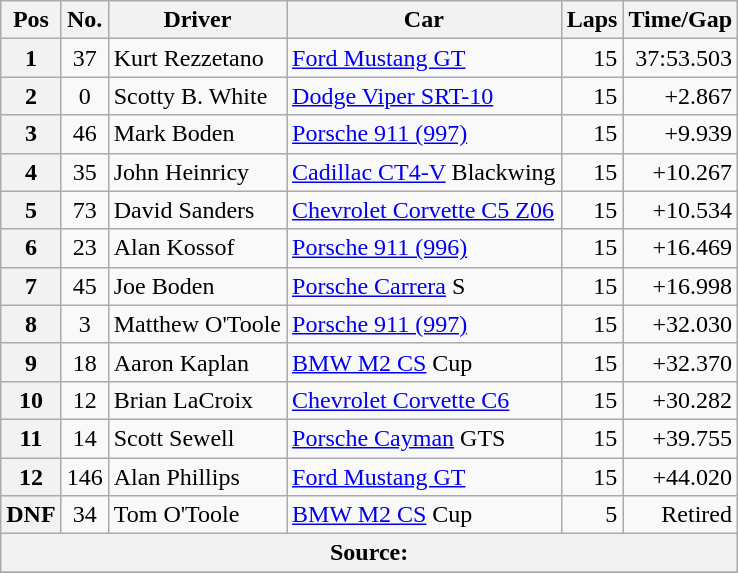<table class="wikitable">
<tr>
<th>Pos</th>
<th>No.</th>
<th>Driver</th>
<th>Car</th>
<th>Laps</th>
<th>Time/Gap</th>
</tr>
<tr>
<th>1</th>
<td align=center>37</td>
<td> Kurt Rezzetano</td>
<td><a href='#'>Ford Mustang GT</a></td>
<td align=right>15</td>
<td align=right>37:53.503</td>
</tr>
<tr>
<th>2</th>
<td align=center>0</td>
<td> Scotty B. White</td>
<td><a href='#'>Dodge Viper SRT-10</a></td>
<td align=right>15</td>
<td align=right>+2.867</td>
</tr>
<tr>
<th>3</th>
<td align=center>46</td>
<td> Mark Boden</td>
<td><a href='#'>Porsche 911 (997)</a></td>
<td align=right>15</td>
<td align=right>+9.939</td>
</tr>
<tr>
<th>4</th>
<td align=center>35</td>
<td> John Heinricy</td>
<td><a href='#'>Cadillac CT4-V</a> Blackwing</td>
<td align=right>15</td>
<td align=right>+10.267</td>
</tr>
<tr>
<th>5</th>
<td align=center>73</td>
<td> David Sanders</td>
<td><a href='#'>Chevrolet Corvette C5 Z06</a></td>
<td align=right>15</td>
<td align=right>+10.534</td>
</tr>
<tr>
<th>6</th>
<td align=center>23</td>
<td> Alan Kossof</td>
<td><a href='#'>Porsche 911 (996)</a></td>
<td align=right>15</td>
<td align=right>+16.469</td>
</tr>
<tr>
<th>7</th>
<td align=center>45</td>
<td> Joe Boden</td>
<td><a href='#'>Porsche Carrera</a> S</td>
<td align=right>15</td>
<td align=right>+16.998</td>
</tr>
<tr>
<th>8</th>
<td align=center>3</td>
<td> Matthew O'Toole</td>
<td><a href='#'>Porsche 911 (997)</a></td>
<td align=right>15</td>
<td align=right>+32.030</td>
</tr>
<tr>
<th>9</th>
<td align=center>18</td>
<td> Aaron Kaplan</td>
<td><a href='#'>BMW M2 CS</a> Cup</td>
<td align=right>15</td>
<td align=right>+32.370</td>
</tr>
<tr>
<th>10</th>
<td align=center>12</td>
<td> Brian LaCroix</td>
<td><a href='#'>Chevrolet Corvette C6</a></td>
<td align=right>15</td>
<td align=right>+30.282</td>
</tr>
<tr>
<th>11</th>
<td align=center>14</td>
<td> Scott Sewell</td>
<td><a href='#'>Porsche Cayman</a> GTS</td>
<td align=right>15</td>
<td align=right>+39.755</td>
</tr>
<tr>
<th>12</th>
<td align=center>146</td>
<td> Alan Phillips</td>
<td><a href='#'>Ford Mustang GT</a></td>
<td align=right>15</td>
<td align=right>+44.020</td>
</tr>
<tr>
<th>DNF</th>
<td align=center>34</td>
<td> Tom O'Toole</td>
<td><a href='#'>BMW M2 CS</a> Cup</td>
<td align=right>5</td>
<td align=right>Retired</td>
</tr>
<tr>
<th colspan=6>Source:</th>
</tr>
<tr>
</tr>
</table>
